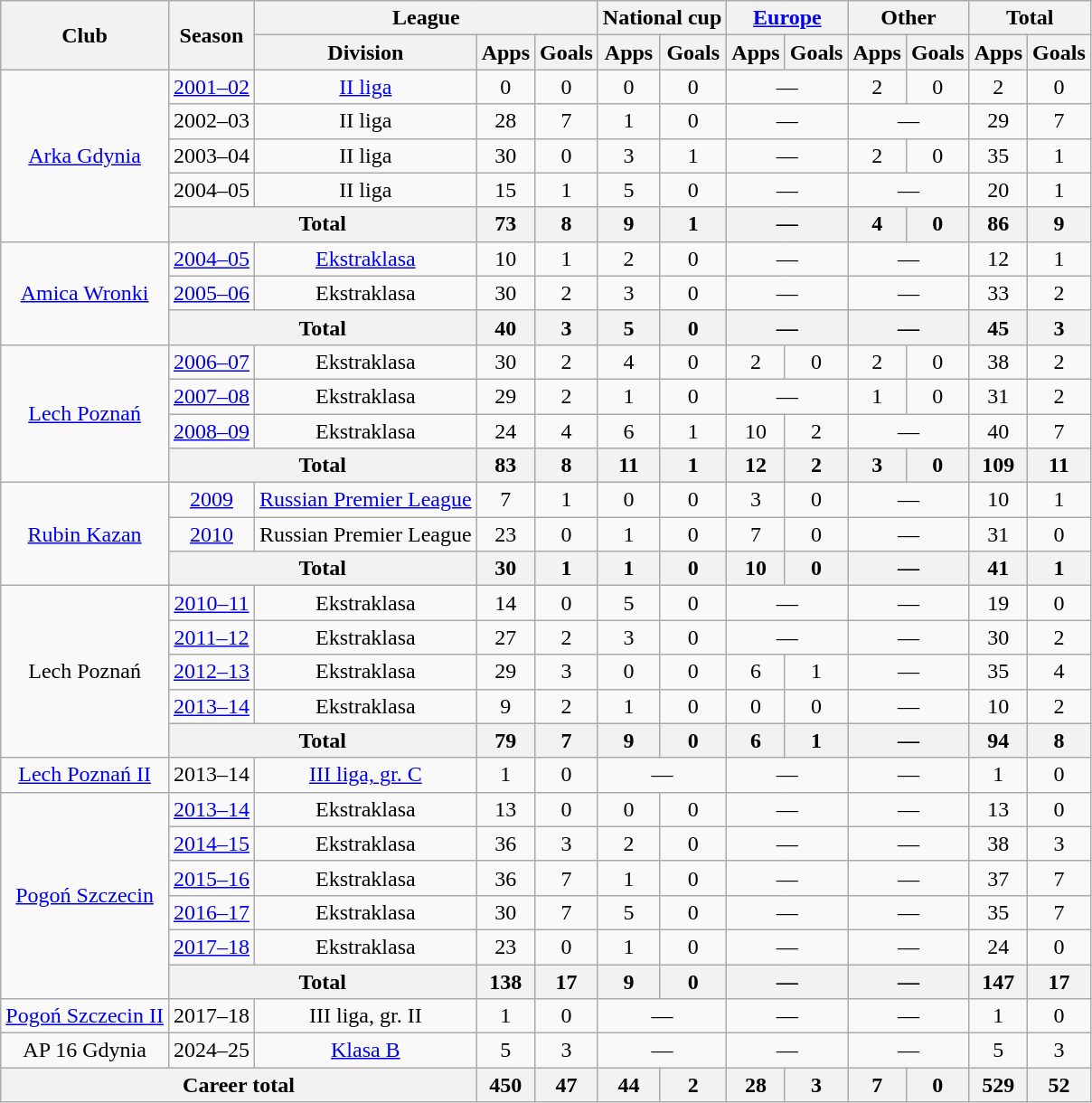<table class="wikitable" style="text-align: center;">
<tr>
<th rowspan="2">Club</th>
<th rowspan="2">Season</th>
<th colspan="3">League</th>
<th colspan="2">National cup</th>
<th colspan="2"><a href='#'>Europe</a></th>
<th colspan="2">Other</th>
<th colspan="2">Total</th>
</tr>
<tr>
<th>Division</th>
<th>Apps</th>
<th>Goals</th>
<th>Apps</th>
<th>Goals</th>
<th>Apps</th>
<th>Goals</th>
<th>Apps</th>
<th>Goals</th>
<th>Apps</th>
<th>Goals</th>
</tr>
<tr>
<td rowspan="5"><a href='#'>Arka Gdynia</a></td>
<td><a href='#'>2001–02</a></td>
<td><a href='#'>II liga</a></td>
<td>0</td>
<td>0</td>
<td>0</td>
<td>0</td>
<td colspan="2">—</td>
<td>2</td>
<td>0</td>
<td>2</td>
<td>0</td>
</tr>
<tr>
<td>2002–03</td>
<td>II liga</td>
<td>28</td>
<td>7</td>
<td>1</td>
<td>0</td>
<td colspan="2">—</td>
<td colspan="2">—</td>
<td>29</td>
<td>7</td>
</tr>
<tr>
<td>2003–04</td>
<td>II liga</td>
<td>30</td>
<td>0</td>
<td>3</td>
<td>1</td>
<td colspan="2">—</td>
<td>2</td>
<td>0</td>
<td>35</td>
<td>1</td>
</tr>
<tr>
<td>2004–05</td>
<td>II liga</td>
<td>15</td>
<td>1</td>
<td>5</td>
<td>0</td>
<td colspan="2">—</td>
<td colspan="2">—</td>
<td>20</td>
<td>1</td>
</tr>
<tr>
<th colspan="2">Total</th>
<th>73</th>
<th>8</th>
<th>9</th>
<th>1</th>
<th colspan="2">—</th>
<th>4</th>
<th>0</th>
<th>86</th>
<th>9</th>
</tr>
<tr>
<td rowspan="3"><a href='#'>Amica Wronki</a></td>
<td><a href='#'>2004–05</a></td>
<td><a href='#'>Ekstraklasa</a></td>
<td>10</td>
<td>1</td>
<td>2</td>
<td>0</td>
<td colspan="2">—</td>
<td colspan="2">—</td>
<td>12</td>
<td>1</td>
</tr>
<tr>
<td><a href='#'>2005–06</a></td>
<td>Ekstraklasa</td>
<td>30</td>
<td>2</td>
<td>3</td>
<td>0</td>
<td colspan="2">—</td>
<td colspan="2">—</td>
<td>33</td>
<td>2</td>
</tr>
<tr>
<th colspan="2">Total</th>
<th>40</th>
<th>3</th>
<th>5</th>
<th>0</th>
<th colspan="2">—</th>
<th colspan="2">—</th>
<th>45</th>
<th>3</th>
</tr>
<tr>
<td rowspan="4"><a href='#'>Lech Poznań</a></td>
<td><a href='#'>2006–07</a></td>
<td>Ekstraklasa</td>
<td>30</td>
<td>2</td>
<td>4</td>
<td>0</td>
<td>2</td>
<td>0</td>
<td>2</td>
<td>0</td>
<td>38</td>
<td>2</td>
</tr>
<tr>
<td><a href='#'>2007–08</a></td>
<td>Ekstraklasa</td>
<td>29</td>
<td>2</td>
<td>1</td>
<td>0</td>
<td colspan="2">—</td>
<td>1</td>
<td>0</td>
<td>31</td>
<td>2</td>
</tr>
<tr>
<td><a href='#'>2008–09</a></td>
<td>Ekstraklasa</td>
<td>24</td>
<td>4</td>
<td>6</td>
<td>1</td>
<td>10</td>
<td>2</td>
<td colspan="2">—</td>
<td>40</td>
<td>7</td>
</tr>
<tr>
<th colspan="2">Total</th>
<th>83</th>
<th>8</th>
<th>11</th>
<th>1</th>
<th>12</th>
<th>2</th>
<th>3</th>
<th>0</th>
<th>109</th>
<th>11</th>
</tr>
<tr>
<td rowspan="3"><a href='#'>Rubin Kazan</a></td>
<td><a href='#'>2009</a></td>
<td><a href='#'>Russian Premier League</a></td>
<td>7</td>
<td>1</td>
<td>0</td>
<td>0</td>
<td>3</td>
<td>0</td>
<td colspan="2">—</td>
<td>10</td>
<td>1</td>
</tr>
<tr>
<td><a href='#'>2010</a></td>
<td>Russian Premier League</td>
<td>23</td>
<td>0</td>
<td>1</td>
<td>0</td>
<td>7</td>
<td>0</td>
<td colspan="2">—</td>
<td>31</td>
<td>0</td>
</tr>
<tr>
<th colspan="2">Total</th>
<th>30</th>
<th>1</th>
<th>1</th>
<th>0</th>
<th>10</th>
<th>0</th>
<th colspan="2">—</th>
<th>41</th>
<th>1</th>
</tr>
<tr>
<td rowspan="5">Lech Poznań</td>
<td><a href='#'>2010–11</a></td>
<td>Ekstraklasa</td>
<td>14</td>
<td>0</td>
<td>5</td>
<td>0</td>
<td colspan="2">—</td>
<td colspan="2">—</td>
<td>19</td>
<td>0</td>
</tr>
<tr>
<td><a href='#'>2011–12</a></td>
<td>Ekstraklasa</td>
<td>27</td>
<td>2</td>
<td>3</td>
<td>0</td>
<td colspan="2">—</td>
<td colspan="2">—</td>
<td>30</td>
<td>2</td>
</tr>
<tr>
<td><a href='#'>2012–13</a></td>
<td>Ekstraklasa</td>
<td>29</td>
<td>3</td>
<td>0</td>
<td>0</td>
<td>6</td>
<td>1</td>
<td colspan="2">—</td>
<td>35</td>
<td>4</td>
</tr>
<tr>
<td><a href='#'>2013–14</a></td>
<td>Ekstraklasa</td>
<td>9</td>
<td>2</td>
<td>1</td>
<td>0</td>
<td>0</td>
<td>0</td>
<td colspan="2">—</td>
<td>10</td>
<td>2</td>
</tr>
<tr>
<th colspan="2">Total</th>
<th>79</th>
<th>7</th>
<th>9</th>
<th>0</th>
<th>6</th>
<th>1</th>
<th colspan="2">—</th>
<th>94</th>
<th>8</th>
</tr>
<tr>
<td><a href='#'>Lech Poznań II</a></td>
<td>2013–14</td>
<td><a href='#'>III liga, gr. C</a></td>
<td>1</td>
<td>0</td>
<td colspan="2">—</td>
<td colspan="2">—</td>
<td colspan="2">—</td>
<td>1</td>
<td>0</td>
</tr>
<tr>
<td rowspan="6"><a href='#'>Pogoń Szczecin</a></td>
<td><a href='#'>2013–14</a></td>
<td>Ekstraklasa</td>
<td>13</td>
<td>0</td>
<td>0</td>
<td>0</td>
<td colspan="2">—</td>
<td colspan="2">—</td>
<td>13</td>
<td>0</td>
</tr>
<tr>
<td><a href='#'>2014–15</a></td>
<td>Ekstraklasa</td>
<td>36</td>
<td>3</td>
<td>2</td>
<td>0</td>
<td colspan="2">—</td>
<td colspan="2">—</td>
<td>38</td>
<td>3</td>
</tr>
<tr>
<td><a href='#'>2015–16</a></td>
<td>Ekstraklasa</td>
<td>36</td>
<td>7</td>
<td>1</td>
<td>0</td>
<td colspan="2">—</td>
<td colspan="2">—</td>
<td>37</td>
<td>7</td>
</tr>
<tr>
<td><a href='#'>2016–17</a></td>
<td>Ekstraklasa</td>
<td>30</td>
<td>7</td>
<td>5</td>
<td>0</td>
<td colspan="2">—</td>
<td colspan="2">—</td>
<td>35</td>
<td>7</td>
</tr>
<tr>
<td><a href='#'>2017–18</a></td>
<td>Ekstraklasa</td>
<td>23</td>
<td>0</td>
<td>1</td>
<td>0</td>
<td colspan="2">—</td>
<td colspan="2">—</td>
<td>24</td>
<td>0</td>
</tr>
<tr>
<th colspan="2">Total</th>
<th>138</th>
<th>17</th>
<th>9</th>
<th>0</th>
<th colspan="2">—</th>
<th colspan="2">—</th>
<th>147</th>
<th>17</th>
</tr>
<tr>
<td><a href='#'>Pogoń Szczecin II</a></td>
<td>2017–18</td>
<td>III liga, gr. II</td>
<td>1</td>
<td>0</td>
<td colspan="2">—</td>
<td colspan="2">—</td>
<td colspan="2">—</td>
<td>1</td>
<td>0</td>
</tr>
<tr>
<td>AP 16 Gdynia</td>
<td>2024–25</td>
<td><a href='#'>Klasa B</a></td>
<td>5</td>
<td>3</td>
<td colspan="2">—</td>
<td colspan="2">—</td>
<td colspan="2">—</td>
<td>5</td>
<td>3</td>
</tr>
<tr>
<th colspan="3">Career total</th>
<th>450</th>
<th>47</th>
<th>44</th>
<th>2</th>
<th>28</th>
<th>3</th>
<th>7</th>
<th>0</th>
<th>529</th>
<th>52</th>
</tr>
</table>
